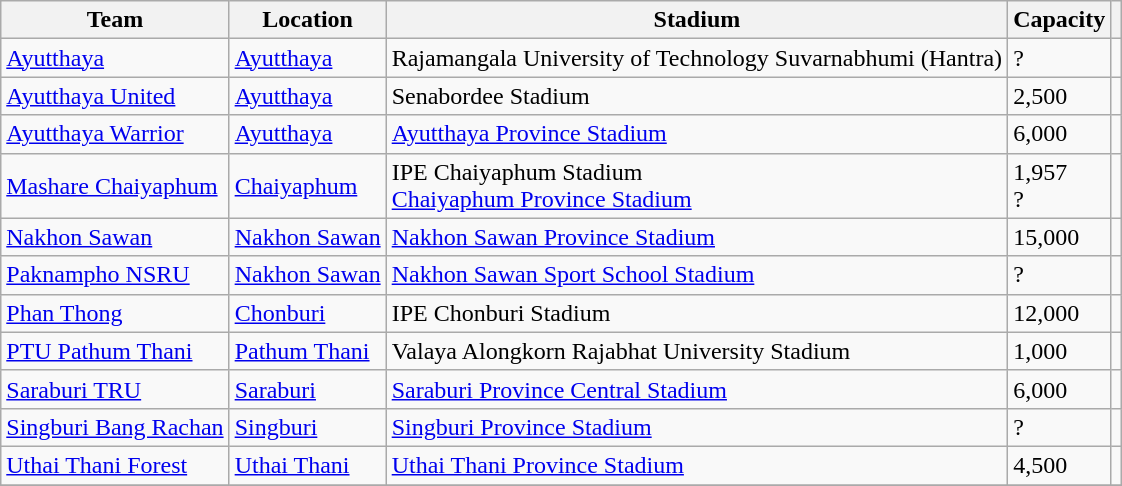<table class="wikitable sortable">
<tr>
<th>Team</th>
<th>Location</th>
<th>Stadium</th>
<th>Capacity</th>
<th class="unsortable"></th>
</tr>
<tr>
<td><a href='#'>Ayutthaya</a></td>
<td><a href='#'>Ayutthaya</a></td>
<td>Rajamangala University of Technology Suvarnabhumi (Hantra)</td>
<td>?</td>
<td></td>
</tr>
<tr>
<td><a href='#'>Ayutthaya United</a></td>
<td><a href='#'>Ayutthaya</a></td>
<td>Senabordee Stadium</td>
<td>2,500</td>
<td></td>
</tr>
<tr>
<td><a href='#'>Ayutthaya Warrior</a></td>
<td><a href='#'>Ayutthaya</a></td>
<td><a href='#'>Ayutthaya Province Stadium</a></td>
<td>6,000</td>
<td></td>
</tr>
<tr>
<td><a href='#'>Mashare Chaiyaphum</a></td>
<td><a href='#'>Chaiyaphum</a></td>
<td>IPE Chaiyaphum Stadium<br><a href='#'>Chaiyaphum Province Stadium</a></td>
<td>1,957<br>?</td>
<td><br></td>
</tr>
<tr>
<td><a href='#'>Nakhon Sawan</a></td>
<td><a href='#'>Nakhon Sawan</a></td>
<td><a href='#'>Nakhon Sawan Province Stadium</a></td>
<td>15,000</td>
<td></td>
</tr>
<tr>
<td><a href='#'>Paknampho NSRU</a></td>
<td><a href='#'>Nakhon Sawan</a></td>
<td><a href='#'>Nakhon Sawan Sport School Stadium</a></td>
<td>?</td>
<td></td>
</tr>
<tr>
<td><a href='#'>Phan Thong</a></td>
<td><a href='#'>Chonburi</a></td>
<td>IPE Chonburi Stadium</td>
<td>12,000</td>
<td></td>
</tr>
<tr>
<td><a href='#'>PTU Pathum Thani</a></td>
<td><a href='#'>Pathum Thani</a></td>
<td>Valaya Alongkorn Rajabhat University Stadium</td>
<td>1,000</td>
<td></td>
</tr>
<tr>
<td><a href='#'>Saraburi TRU</a></td>
<td><a href='#'>Saraburi</a></td>
<td><a href='#'>Saraburi Province Central Stadium</a></td>
<td>6,000</td>
<td></td>
</tr>
<tr>
<td><a href='#'>Singburi Bang Rachan</a></td>
<td><a href='#'>Singburi</a></td>
<td><a href='#'>Singburi Province Stadium</a></td>
<td>?</td>
<td></td>
</tr>
<tr>
<td><a href='#'>Uthai Thani Forest</a></td>
<td><a href='#'>Uthai Thani</a></td>
<td><a href='#'>Uthai Thani Province Stadium</a></td>
<td>4,500</td>
<td></td>
</tr>
<tr>
</tr>
</table>
